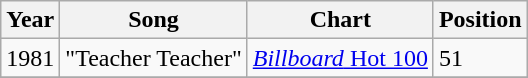<table class="wikitable">
<tr>
<th align="left">Year</th>
<th align="left">Song</th>
<th align="left">Chart</th>
<th align="left">Position</th>
</tr>
<tr>
<td align="left">1981</td>
<td align="left">"Teacher Teacher"</td>
<td align="left"><a href='#'><em>Billboard</em> Hot 100</a></td>
<td align="left">51</td>
</tr>
<tr>
</tr>
</table>
